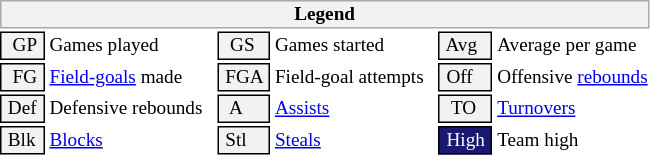<table class="toccolours" style="font-size: 80%; white-space: nowrap;">
<tr>
<th colspan="6" style="background-color: #F2F2F2; border: 1px solid #AAAAAA;">Legend</th>
</tr>
<tr>
<td style="background-color: #F2F2F2; border: 1px solid black;">  GP </td>
<td>Games played</td>
<td style="background-color: #F2F2F2; border: 1px solid black">  GS </td>
<td>Games started</td>
<td style="background-color: #F2F2F2; border: 1px solid black"> Avg </td>
<td>Average per game</td>
</tr>
<tr>
<td style="background-color: #F2F2F2; border: 1px solid black">  FG </td>
<td style="padding-right: 8px"><a href='#'>Field-goals</a> made</td>
<td style="background-color: #F2F2F2; border: 1px solid black"> FGA </td>
<td style="padding-right: 8px">Field-goal attempts</td>
<td style="background-color: #F2F2F2; border: 1px solid black;"> Off </td>
<td>Offensive <a href='#'>rebounds</a></td>
</tr>
<tr>
<td style="background-color: #F2F2F2; border: 1px solid black;"> Def </td>
<td style="padding-right: 8px">Defensive rebounds</td>
<td style="background-color: #F2F2F2; border: 1px solid black">  A </td>
<td style="padding-right: 8px"><a href='#'>Assists</a></td>
<td style="background-color: #F2F2F2; border: 1px solid black">  TO</td>
<td><a href='#'>Turnovers</a></td>
</tr>
<tr>
<td style="background-color: #F2F2F2; border: 1px solid black;"> Blk </td>
<td><a href='#'>Blocks</a></td>
<td style="background-color: #F2F2F2; border: 1px solid black"> Stl </td>
<td><a href='#'>Steals</a></td>
<td style="background:#191970; color:#ffffff;; border: 1px solid black"> High </td>
<td>Team high</td>
</tr>
<tr>
</tr>
</table>
